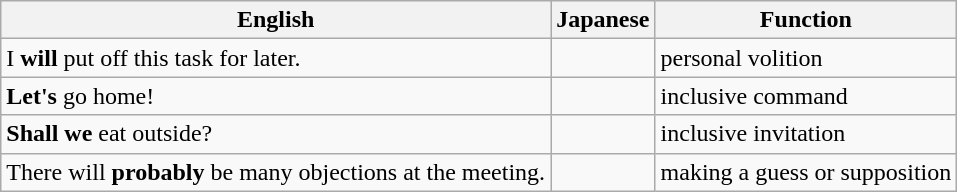<table class="wikitable">
<tr>
<th>English</th>
<th>Japanese</th>
<th>Function</th>
</tr>
<tr>
<td>I <strong>will</strong> put off this task for later.</td>
<td></td>
<td>personal volition</td>
</tr>
<tr>
<td><strong>Let's</strong> go home!</td>
<td></td>
<td>inclusive command</td>
</tr>
<tr>
<td><strong>Shall we</strong> eat outside?</td>
<td></td>
<td>inclusive invitation</td>
</tr>
<tr>
<td>There will <strong>probably</strong> be many objections at the meeting.</td>
<td></td>
<td>making a guess or supposition</td>
</tr>
</table>
